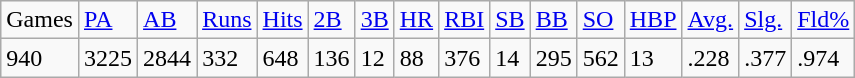<table class="wikitable">
<tr>
<td>Games</td>
<td><a href='#'>PA</a></td>
<td><a href='#'>AB</a></td>
<td><a href='#'>Runs</a></td>
<td><a href='#'>Hits</a></td>
<td><a href='#'>2B</a></td>
<td><a href='#'>3B</a></td>
<td><a href='#'>HR</a></td>
<td><a href='#'>RBI</a></td>
<td><a href='#'>SB</a></td>
<td><a href='#'>BB</a></td>
<td><a href='#'>SO</a></td>
<td><a href='#'>HBP</a></td>
<td><a href='#'>Avg.</a></td>
<td><a href='#'>Slg.</a></td>
<td><a href='#'>Fld%</a></td>
</tr>
<tr>
<td>940</td>
<td>3225</td>
<td>2844</td>
<td>332</td>
<td>648</td>
<td>136</td>
<td>12</td>
<td>88</td>
<td>376</td>
<td>14</td>
<td>295</td>
<td>562</td>
<td>13</td>
<td>.228</td>
<td>.377</td>
<td>.974</td>
</tr>
</table>
